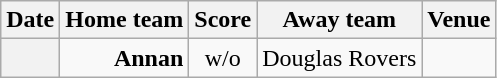<table class="wikitable football-result-list" style="max-width: 80em; text-align: center">
<tr>
<th scope="col">Date</th>
<th scope="col">Home team</th>
<th scope="col">Score</th>
<th scope="col">Away team</th>
<th scope="col">Venue</th>
</tr>
<tr>
<th scope="row"></th>
<td align=right><strong>Annan</strong></td>
<td>w/o</td>
<td align=left>Douglas Rovers</td>
<td></td>
</tr>
</table>
